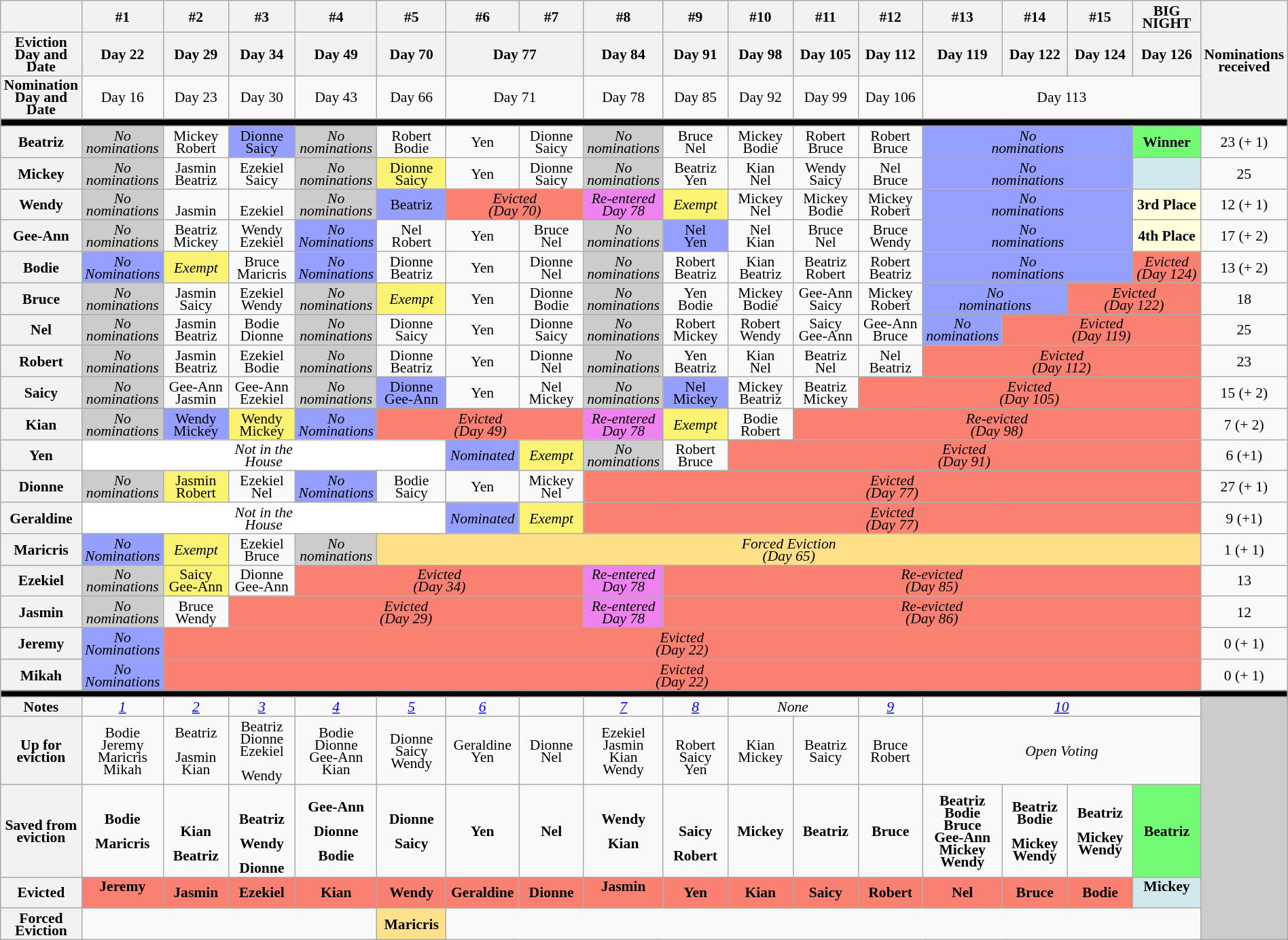<table class="wikitable" style="width:100%; text-align:center; font-size:90%; line-height:12px;">
<tr>
<th style="width: 6%;"></th>
<th style="width: 5.8%;">#1</th>
<th style="width: 5.8%;">#2</th>
<th style="width: 5.8%;">#3</th>
<th style="width: 5.8%;">#4</th>
<th style="width: 5.8%;">#5</th>
<th style="width: 5.8%;">#6</th>
<th style="width: 5.8%;">#7</th>
<th style="width: 5.8%;">#8</th>
<th style="width: 5.8%;">#9</th>
<th style="width: 5.8%;">#10</th>
<th style="width: 5.8%;">#11</th>
<th style="width: 5.8%;">#12</th>
<th style="width: 5.8%;">#13</th>
<th style="width: 5.8%;">#14</th>
<th style="width: 5.8%;">#15</th>
<th style="width: 6%;">BIG NIGHT</th>
<th style="width: 6%;" rowspan=3>Nominations received</th>
</tr>
<tr>
<th>Eviction Day and Date</th>
<th>Day 22<br></th>
<th>Day 29<br></th>
<th>Day 34<br></th>
<th>Day 49<br></th>
<th>Day 70<br></th>
<th colspan=2>Day 77<br></th>
<th>Day 84<br></th>
<th>Day 91<br></th>
<th>Day 98<br></th>
<th>Day 105<br></th>
<th>Day 112<br></th>
<th>Day 119<br></th>
<th>Day 122<br></th>
<th>Day 124<br></th>
<th>Day 126<br></th>
</tr>
<tr>
<th>Nomination Day and Date</th>
<td>Day 16<br></td>
<td>Day 23<br></td>
<td>Day 30<br></td>
<td>Day 43<br></td>
<td>Day 66<br></td>
<td colspan=2>Day 71<br></td>
<td>Day 78<br></td>
<td>Day 85<br></td>
<td>Day 92<br></td>
<td>Day 99<br></td>
<td>Day 106<br></td>
<td colspan=4>Day 113<br></td>
</tr>
<tr>
<th style="background:#000000;" colspan=18></th>
</tr>
<tr>
<th>Beatriz</th>
<td style="background:#CCCCCC; text-align:center"><em>No<br>nominations</em></td>
<td>Mickey<br>Robert</td>
<td style="background:#959FFD">Dionne<br>Saicy</td>
<td style="background:#CCCCCC; text-align:center"><em>No<br>nominations</em></td>
<td>Robert<br>Bodie</td>
<td>Yen</td>
<td>Dionne<br>Saicy</td>
<td style="background:#CCCCCC; text-align:center"><em>No<br>nominations</em></td>
<td>Bruce<br>Nel</td>
<td>Mickey<br>Bodie</td>
<td>Robert<br>Bruce</td>
<td>Robert<br>Bruce</td>
<td style="background:#959FFD; text-align:center" colspan=3><em>No<br>nominations</em></td>
<td style="background:#73FB76;"><strong>Winner</strong></td>
<td>23 (+ 1)</td>
</tr>
<tr>
<th>Mickey</th>
<td style="background:#CCCCCC; text-align:center"><em>No<br>nominations</em></td>
<td>Jasmin<br>Beatriz</td>
<td>Ezekiel<br>Saicy</td>
<td style="background:#CCCCCC; text-align:center"><em>No<br>nominations</em></td>
<td style="background:#FBF373">Dionne<br>Saicy</td>
<td>Yen</td>
<td>Dionne<br>Saicy</td>
<td style="background:#CCCCCC; text-align:center"><em>No<br>nominations</em></td>
<td>Beatriz<br>Yen</td>
<td>Kian<br>Nel</td>
<td>Wendy<br>Saicy</td>
<td>Nel<br>Bruce</td>
<td style="background:#959FFD; text-align:center" colspan=3><em>No<br>nominations</em></td>
<td style="background:#D1E8EF;"><strong></strong></td>
<td>25</td>
</tr>
<tr>
<th>Wendy</th>
<td style="background:#CCCCCC; text-align:center"><em>No<br>nominations</em></td>
<td><br>Jasmin</td>
<td><br>Ezekiel</td>
<td style="background:#CCCCCC; text-align:center"><em>No<br>nominations</em></td>
<td style="background:#959FFD; text-align:center">Beatriz<br></td>
<td style="background:#FA8072; text-align:center" colspan=2><em>Evicted<br>(Day 70)</em></td>
<td style="background:violet; text-align:center"><em>Re-entered<br>Day 78</em></td>
<td style="background:#FBF373;"><em>Exempt</em></td>
<td>Mickey<br>Nel</td>
<td>Mickey<br>Bodie</td>
<td>Mickey<br>Robert</td>
<td style="background:#959FFD; text-align:center" colspan=3><em>No<br>nominations</em></td>
<td style="background:#FFFFDD;"><strong>3rd Place</strong></td>
<td>12 (+ 1)</td>
</tr>
<tr>
<th>Gee-Ann</th>
<td style="background:#CCCCCC; text-align:center"><em>No<br>nominations</em></td>
<td>Beatriz<br>Mickey</td>
<td>Wendy<br>Ezekiel</td>
<td style="background:#959FFD; text-align:center"><em>No Nominations</em></td>
<td>Nel<br>Robert</td>
<td>Yen</td>
<td>Bruce<br>Nel</td>
<td style="background:#CCCCCC; text-align:center"><em>No<br>nominations</em></td>
<td style="background:#959FFD; text-align:center">Nel<br>Yen</td>
<td>Nel<br>Kian</td>
<td>Bruce<br>Nel</td>
<td>Bruce<br>Wendy</td>
<td style="background:#959FFD; text-align:center" colspan=3><em>No<br>nominations</em></td>
<td style="background:#FFFFDD;"><strong>4th Place</strong></td>
<td>17 (+ 2)</td>
</tr>
<tr>
<th>Bodie</th>
<td style="background:#959FFD; text-align:center"><em>No Nominations</em></td>
<td style="background:#FBF373;"><em>Exempt</em></td>
<td>Bruce<br>Maricris</td>
<td style="background:#959FFD; text-align:center"><em>No Nominations</em></td>
<td>Dionne<br>Beatriz</td>
<td>Yen</td>
<td>Dionne<br>Nel</td>
<td style="background:#CCCCCC; text-align:center"><em>No<br>nominations</em></td>
<td>Robert<br>Beatriz</td>
<td>Kian<br>Beatriz</td>
<td>Beatriz<br>Robert</td>
<td>Robert<br>Beatriz</td>
<td style="background:#959FFD; text-align:center" colspan=3><em>No<br>nominations</em></td>
<td style="background:#FA8072; text-align:center"><em>Evicted<br>(Day 124) </em></td>
<td>13 (+ 2)</td>
</tr>
<tr>
<th>Bruce</th>
<td style="background:#CCCCCC; text-align:center"><em>No<br>nominations</em></td>
<td>Jasmin<br>Saicy</td>
<td>Ezekiel<br>Wendy</td>
<td style="background:#CCCCCC; text-align:center"><em>No<br>nominations</em></td>
<td style="background:#FBF373;"><em>Exempt</em></td>
<td>Yen</td>
<td>Dionne<br>Bodie</td>
<td style="background:#CCCCCC; text-align:center"><em>No<br>nominations</em></td>
<td>Yen<br>Bodie</td>
<td>Mickey<br>Bodie</td>
<td>Gee-Ann<br>Saicy</td>
<td>Mickey<br>Robert</td>
<td style="background:#959FFD; text-align:center" colspan=2><em>No<br>nominations</em></td>
<td style="background:#FA8072; text-align:center" colspan=2><em>Evicted<br>(Day 122) </em></td>
<td>18</td>
</tr>
<tr>
<th>Nel</th>
<td style="background:#CCCCCC; text-align:center"><em>No<br>nominations</em></td>
<td>Jasmin<br>Beatriz</td>
<td>Bodie<br>Dionne</td>
<td style="background:#CCCCCC; text-align:center"><em>No<br>nominations</em></td>
<td>Dionne<br>Saicy</td>
<td>Yen</td>
<td>Dionne<br>Saicy</td>
<td style="background:#CCCCCC; text-align:center"><em>No<br>nominations</em></td>
<td>Robert<br>Mickey</td>
<td>Robert<br>Wendy</td>
<td>Saicy<br>Gee-Ann</td>
<td>Gee-Ann<br>Bruce</td>
<td style="background:#959FFD; text-align:center"><em>No<br>nominations</em></td>
<td style="background:#FA8072; text-align:center" colspan=3><em>Evicted<br>(Day 119) </em></td>
<td>25</td>
</tr>
<tr>
<th>Robert</th>
<td style="background:#CCCCCC; text-align:center"><em>No<br>nominations</em></td>
<td>Jasmin<br>Beatriz</td>
<td>Ezekiel<br>Bodie</td>
<td style="background:#CCCCCC; text-align:center"><em>No<br>nominations</em></td>
<td>Dionne<br>Beatriz</td>
<td>Yen</td>
<td>Dionne<br>Nel</td>
<td style="background:#CCCCCC; text-align:center"><em>No<br>nominations</em></td>
<td>Yen<br>Beatriz</td>
<td>Kian<br>Nel</td>
<td>Beatriz<br>Nel</td>
<td>Nel<br>Beatriz</td>
<td style="background:#FA8072; text-align:center" colspan=4><em>Evicted<br>(Day 112) </em></td>
<td>23</td>
</tr>
<tr>
<th>Saicy</th>
<td style="background:#CCCCCC; text-align:center"><em>No<br>nominations</em></td>
<td>Gee-Ann<br>Jasmin</td>
<td>Gee-Ann<br>Ezekiel</td>
<td style="background:#CCCCCC; text-align:center"><em>No<br>nominations</em></td>
<td style="background:#959FFD; text-align:center">Dionne<br>Gee-Ann</td>
<td>Yen</td>
<td>Nel<br>Mickey</td>
<td style="background:#CCCCCC; text-align:center"><em>No<br>nominations</em></td>
<td style="background:#959FFD; text-align:center">Nel<br>Mickey</td>
<td>Mickey<br>Beatriz</td>
<td>Beatriz<br>Mickey</td>
<td style="background:#FA8072; text-align:center" colspan=5><em>Evicted<br>(Day 105) </em></td>
<td>15 (+ 2)</td>
</tr>
<tr>
<th>Kian</th>
<td style="background:#CCCCCC; text-align:center"><em>No<br>nominations</em></td>
<td style="background:#959FFD">Wendy<br>Mickey</td>
<td style="background:#FBF373">Wendy<br>Mickey</td>
<td style="background:#959FFD; text-align:center"><em>No Nominations</em></td>
<td style="background:#FA8072; text-align:center" colspan=3><em>Evicted<br>(Day 49)</em></td>
<td style="background:violet; text-align:center"><em>Re-entered<br>Day 78</em></td>
<td style="background:#FBF373;"><em>Exempt</em></td>
<td>Bodie<br>Robert</td>
<td style="background:#FA8072; text-align:center" colspan=6><em>Re-evicted<br>(Day 98) </em></td>
<td>7 (+ 2)</td>
</tr>
<tr>
<th>Yen</th>
<td style="text-align:center; background:#FFFFFF;" colspan=5><em>Not in the <br>House</em></td>
<td style="background:#959FFD; text-align:center"><em>Nominated</em></td>
<td style="background:#FBF373;"><em>Exempt</em></td>
<td style="background:#CCCCCC; text-align:center"><em>No<br>nominations</em></td>
<td>Robert<br>Bruce</td>
<td style="background:#FA8072; text-align:center" colspan=7><em>Evicted<br>(Day 91) </em></td>
<td>6 (+1)</td>
</tr>
<tr>
<th>Dionne</th>
<td style="background:#CCCCCC; text-align:center"><em>No<br>nominations</em></td>
<td style="background:#FBF373">Jasmin<br>Robert</td>
<td>Ezekiel<br>Nel</td>
<td style="background:#959FFD; text-align:center"><em>No Nominations</em></td>
<td>Bodie<br>Saicy</td>
<td>Yen</td>
<td>Mickey<br>Nel</td>
<td style="background:#FA8072; text-align:center" colspan=9><em>Evicted<br>(Day 77) </em></td>
<td>27 (+ 1)</td>
</tr>
<tr>
<th>Geraldine</th>
<td style="text-align:center; background:#FFFFFF;" colspan=5><em>Not in the <br>House</em></td>
<td style="background:#959FFD; text-align:center"><em>Nominated</em></td>
<td style="background:#FBF373;"><em>Exempt</em></td>
<td style="background:#FA8072; text-align:center" colspan=9><em>Evicted<br>(Day 77) </em></td>
<td>9 (+1)</td>
</tr>
<tr>
<th>Maricris</th>
<td style="background:#959FFD; text-align:center"><em>No Nominations</em></td>
<td style="background:#FBF373;"><em>Exempt</em></td>
<td>Ezekiel<br>Bruce</td>
<td style="background:#CCCCCC; text-align:center"><em>No<br>nominations</em></td>
<td style="background:#FFE088; text-align:center" colspan=12><em>Forced Eviction<br>(Day 65) </em></td>
<td>1 (+ 1)</td>
</tr>
<tr>
<th>Ezekiel</th>
<td style="background:#CCCCCC; text-align:center"><em>No<br>nominations</em></td>
<td style="background:#FBF373">Saicy<br>Gee-Ann</td>
<td>Dionne<br>Gee-Ann</td>
<td style="background:#FA8072; text-align:center" colspan=4><em>Evicted<br>(Day 34)</em></td>
<td style="background:violet; text-align:center"><em>Re-entered<br>Day 78</em></td>
<td style="background:#FA8072; text-align:center" colspan=8><em>Re-evicted<br>(Day 85) </em></td>
<td>13</td>
</tr>
<tr>
<th>Jasmin</th>
<td style="background:#CCCCCC; text-align:center"><em>No<br>nominations</em></td>
<td>Bruce<br>Wendy</td>
<td style="background:#FA8072; text-align:center" colspan=5><em>Evicted<br>(Day 29)</em></td>
<td style="background:violet; text-align:center"><em>Re-entered<br>Day 78</em></td>
<td style="background:#FA8072; text-align:center" colspan=8><em>Re-evicted<br>(Day 86) </em></td>
<td>12</td>
</tr>
<tr>
<th>Jeremy</th>
<td style="background:#959FFD; text-align:center"><em>No Nominations</em></td>
<td style="background:#FA8072; text-align:center" colspan=15><em>Evicted<br>(Day 22) </em></td>
<td>0 (+ 1)</td>
</tr>
<tr>
<th>Mikah</th>
<td style="background:#959FFD; text-align:center"><em>No Nominations</em></td>
<td style="background:#FA8072; text-align:center" colspan=15><em>Evicted<br>(Day 22) </em></td>
<td>0 (+ 1)</td>
</tr>
<tr>
<th style="background:#000000;" colspan=18></th>
</tr>
<tr>
<th>Notes</th>
<td><a href='#'><em>1</em></a></td>
<td><a href='#'><em>2</em></a></td>
<td><a href='#'><em>3</em></a></td>
<td><a href='#'><em>4</em></a></td>
<td><a href='#'><em>5</em></a></td>
<td><a href='#'><em>6</em></a></td>
<td none></td>
<td><a href='#'><em>7</em></a></td>
<td><a href='#'><em>8</em></a></td>
<td colspan=2><em>None</em></td>
<td><a href='#'><em>9</em></a></td>
<td colspan=4><a href='#'><em>10</em></a></td>
<td rowspan=5 style="background:#CCCCCC"></td>
</tr>
<tr>
<th>Up for eviction</th>
<td>Bodie<br>Jeremy<br>Maricris<br>Mikah</td>
<td>Beatriz<br><br>Jasmin<br>Kian</td>
<td>Beatriz<br>Dionne<br>Ezekiel<br><br>Wendy</td>
<td>Bodie<br>Dionne<br>Gee-Ann<br>Kian</td>
<td>Dionne<br>Saicy<br>Wendy</td>
<td>Geraldine<br>Yen</td>
<td>Dionne<br>Nel</td>
<td>Ezekiel<br>Jasmin<br>Kian<br>Wendy</td>
<td><br>Robert<br>Saicy<br>Yen</td>
<td>Kian<br>Mickey</td>
<td>Beatriz<br>Saicy</td>
<td>Bruce<br>Robert</td>
<td colspan=4><em>Open Voting</em></td>
</tr>
<tr>
<th>Saved from eviction</th>
<td><strong>Bodie</strong><br><br><strong>Maricris</strong><br></td>
<td><strong></strong><br><br><strong>Kian</strong><br><br><strong>Beatriz</strong><br></td>
<td><strong></strong><br><br><strong>Beatriz</strong><br><br><strong>Wendy</strong><br><br><strong>Dionne</strong><br></td>
<td><strong>Gee-Ann</strong><br><br><strong>Dionne</strong><br><br><strong>Bodie</strong><br></td>
<td><strong>Dionne</strong><br><br><strong>Saicy</strong><br></td>
<td><strong>Yen</strong><br></td>
<td><strong>Nel</strong><br></td>
<td><strong>Wendy</strong><br><br><strong>Kian</strong><br></td>
<td><strong></strong><br><br><strong>Saicy</strong><br><br><strong>Robert</strong><br></td>
<td><strong>Mickey</strong><br></td>
<td><strong>Beatriz</strong><br></td>
<td><strong>Bruce</strong><br></td>
<td><strong>Beatriz</strong><br><strong>Bodie</strong><br><strong>Bruce</strong><br><strong>Gee-Ann</strong><br><strong>Mickey</strong><br><strong>Wendy</strong></td>
<td><strong>Beatriz</strong><br><strong>Bodie</strong><br><strong></strong><br><strong>Mickey</strong><br><strong>Wendy</strong></td>
<td><strong>Beatriz</strong><br><strong></strong><br><strong>Mickey</strong><br><strong>Wendy</strong></td>
<td style="background:#73FB76"><strong>Beatriz</strong><br></td>
</tr>
<tr>
<th>Evicted</th>
<td style="background:#FA8072"><strong>Jeremy</strong><br><br></td>
<td style="background:#FA8072"><strong>Jasmin</strong><br></td>
<td style="background:#FA8072"><strong>Ezekiel</strong><br></td>
<td style="background:#FA8072"><strong>Kian</strong><br></td>
<td style="background:#FA8072"><strong>Wendy</strong><br></td>
<td style="background:#FA8072"><strong>Geraldine</strong><br></td>
<td style="background:#FA8072"><strong>Dionne</strong><br></td>
<td style="background:#FA8072"><strong>Jasmin</strong><br><br></td>
<td style="background:#FA8072"><strong>Yen</strong><br></td>
<td style="background:#FA8072"><strong>Kian</strong><br></td>
<td style="background:#FA8072"><strong>Saicy</strong><br></td>
<td style="background:#FA8072"><strong>Robert</strong><br></td>
<td style="background:#FA8072"><strong>Nel</strong><br></td>
<td style="background:#FA8072"><strong>Bruce</strong><br></td>
<td style="background:#FA8072"><strong>Bodie</strong><br></td>
<td style="background:#D1E8EF"><strong>Mickey</strong><br><br></td>
</tr>
<tr>
<th>Forced Eviction</th>
<td colspan=4></td>
<td style="background:#FFE08B; text-align:center" colspan=1><strong>Maricris</strong></td>
<td colspan=11></td>
</tr>
</table>
